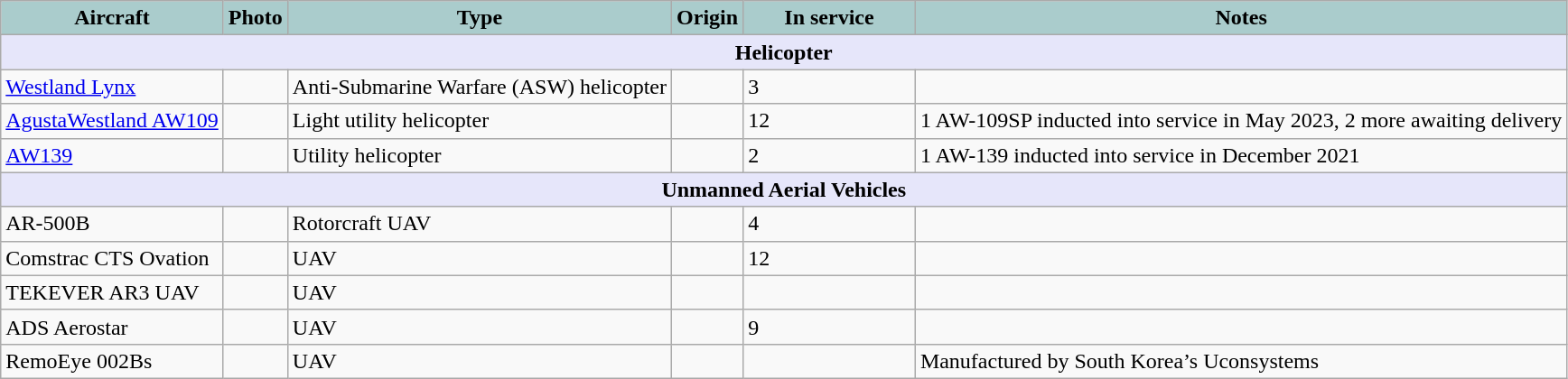<table class="wikitable">
<tr>
<th style="text-align: Center; background:#acc">Aircraft</th>
<th style="text-align: Center; background:#acc">Photo</th>
<th style="text-align: Center; background:#acc">Type</th>
<th style="text-align: Center; background:#acc">Origin</th>
<th style="text-align: Center; background:#acc; width:11%">In service</th>
<th style="text-align: Center; background:#acc">Notes</th>
</tr>
<tr>
<th colspan="6" style="background: lavender;">Helicopter</th>
</tr>
<tr>
<td><a href='#'>Westland Lynx</a></td>
<td></td>
<td>Anti-Submarine Warfare (ASW) helicopter</td>
<td></td>
<td>3</td>
<td></td>
</tr>
<tr>
<td><a href='#'>AgustaWestland AW109</a></td>
<td></td>
<td>Light utility helicopter</td>
<td></td>
<td>12</td>
<td>1 AW-109SP inducted  into service in May 2023, 2 more awaiting delivery</td>
</tr>
<tr>
<td><a href='#'>AW139</a></td>
<td></td>
<td>Utility helicopter</td>
<td></td>
<td>2</td>
<td>1 AW-139 inducted into service in December 2021</td>
</tr>
<tr>
<th colspan="6" style="background: lavender;">Unmanned Aerial Vehicles</th>
</tr>
<tr>
<td>AR-500B</td>
<td></td>
<td>Rotorcraft UAV</td>
<td></td>
<td>4</td>
<td></td>
</tr>
<tr>
<td>Comstrac CTS Ovation</td>
<td></td>
<td>UAV</td>
<td></td>
<td>12</td>
<td></td>
</tr>
<tr>
<td>TEKEVER AR3 UAV</td>
<td></td>
<td>UAV</td>
<td></td>
<td></td>
<td></td>
</tr>
<tr>
<td>ADS Aerostar</td>
<td></td>
<td>UAV</td>
<td></td>
<td>9</td>
<td></td>
</tr>
<tr>
<td>RemoEye 002Bs</td>
<td></td>
<td>UAV</td>
<td></td>
<td></td>
<td>Manufactured by South Korea’s Uconsystems</td>
</tr>
</table>
